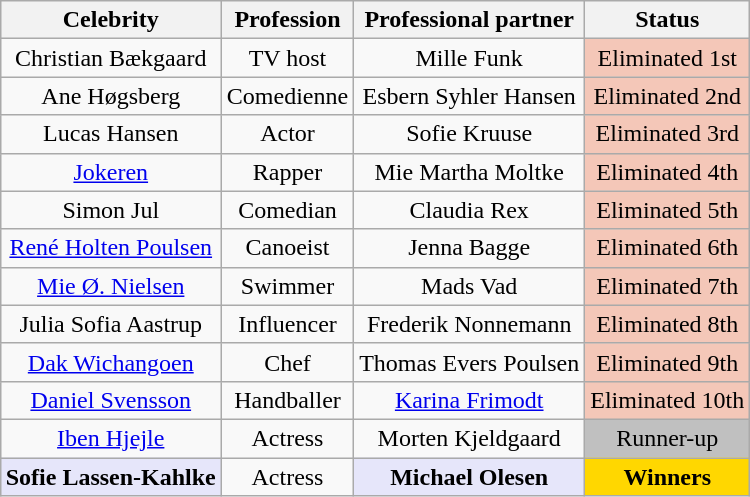<table class= "wikitable sortable" style="text-align: center; margin:auto; align: center">
<tr>
<th>Celebrity</th>
<th>Profession</th>
<th>Professional partner</th>
<th>Status</th>
</tr>
<tr>
<td>Christian Bækgaard</td>
<td>TV host</td>
<td>Mille Funk</td>
<td style="background:#f4c7b8;">Eliminated 1st</td>
</tr>
<tr>
<td>Ane Høgsberg</td>
<td>Comedienne</td>
<td>Esbern Syhler Hansen</td>
<td style="background:#f4c7b8;">Eliminated 2nd</td>
</tr>
<tr>
<td>Lucas Hansen</td>
<td>Actor</td>
<td>Sofie Kruuse</td>
<td style="background:#f4c7b8;">Eliminated 3rd</td>
</tr>
<tr>
<td><a href='#'>Jokeren</a></td>
<td>Rapper</td>
<td>Mie Martha Moltke</td>
<td style="background:#f4c7b8;">Eliminated 4th</td>
</tr>
<tr>
<td>Simon Jul</td>
<td>Comedian</td>
<td>Claudia Rex</td>
<td style="background:#f4c7b8;">Eliminated 5th</td>
</tr>
<tr>
<td><a href='#'>René Holten Poulsen</a></td>
<td>Canoeist</td>
<td>Jenna Bagge</td>
<td style="background:#f4c7b8;">Eliminated 6th</td>
</tr>
<tr>
<td><a href='#'>Mie Ø. Nielsen</a></td>
<td>Swimmer</td>
<td>Mads Vad</td>
<td style="background:#f4c7b8;">Eliminated 7th</td>
</tr>
<tr>
<td>Julia Sofia Aastrup</td>
<td>Influencer</td>
<td>Frederik Nonnemann</td>
<td style="background:#f4c7b8;">Eliminated 8th</td>
</tr>
<tr>
<td><a href='#'>Dak Wichangoen</a></td>
<td>Chef</td>
<td>Thomas Evers Poulsen</td>
<td style="background:#f4c7b8;">Eliminated 9th</td>
</tr>
<tr>
<td><a href='#'>Daniel Svensson</a></td>
<td>Handballer</td>
<td><a href='#'>Karina Frimodt</a></td>
<td style="background:#f4c7b8;">Eliminated 10th</td>
</tr>
<tr>
<td><a href='#'>Iben Hjejle</a></td>
<td>Actress</td>
<td>Morten Kjeldgaard</td>
<td style="background:silver;">Runner-up</td>
</tr>
<tr>
<td style="background:lavender;"><strong>Sofie Lassen-Kahlke</strong></td>
<td>Actress</td>
<td style="background:lavender;"><strong>Michael Olesen</strong></td>
<td style="background:gold;"><strong>Winners</strong></td>
</tr>
</table>
